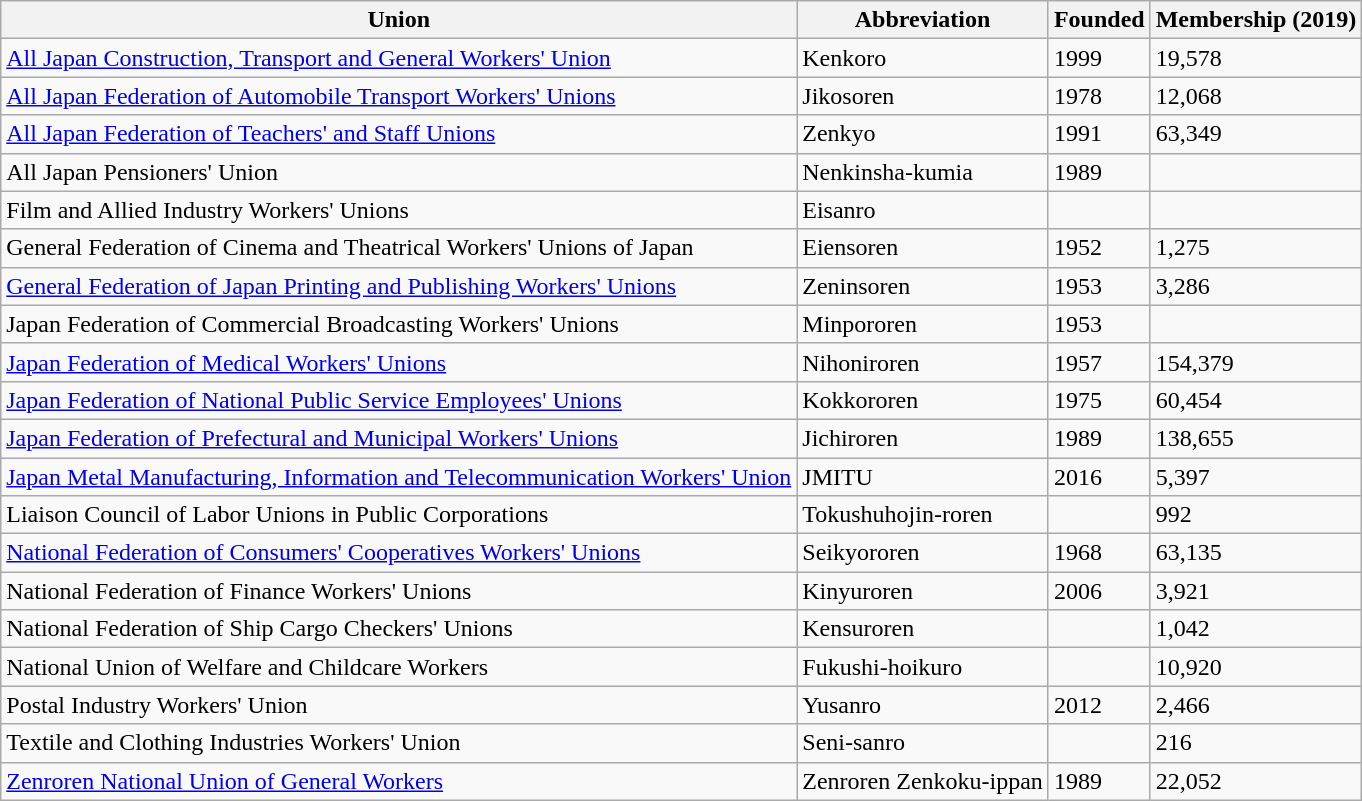<table class="wikitable sortable">
<tr>
<th>Union</th>
<th>Abbreviation</th>
<th>Founded</th>
<th>Membership (2019)</th>
</tr>
<tr>
<td><a href='#'>All Japan Construction, Transport and General Workers' Union</a></td>
<td>Kenkoro</td>
<td>1999</td>
<td>19,578</td>
</tr>
<tr>
<td><a href='#'>All Japan Federation of Automobile Transport Workers' Unions</a></td>
<td>Jikosoren</td>
<td>1978</td>
<td>12,068</td>
</tr>
<tr>
<td><a href='#'>All Japan Federation of Teachers' and Staff Unions</a></td>
<td>Zenkyo</td>
<td>1991</td>
<td>63,349</td>
</tr>
<tr>
<td>All Japan Pensioners' Union</td>
<td>Nenkinsha-kumia</td>
<td>1989</td>
<td></td>
</tr>
<tr>
<td>Film and Allied Industry Workers' Unions</td>
<td>Eisanro</td>
<td></td>
<td></td>
</tr>
<tr>
<td>General Federation of Cinema and Theatrical Workers' Unions of Japan</td>
<td>Eiensoren</td>
<td>1952</td>
<td>1,275</td>
</tr>
<tr>
<td><a href='#'>General Federation of Japan Printing and Publishing Workers' Unions</a></td>
<td>Zeninsoren</td>
<td>1953</td>
<td>3,286</td>
</tr>
<tr>
<td>Japan Federation of Commercial Broadcasting Workers' Unions</td>
<td>Minpororen</td>
<td>1953</td>
<td></td>
</tr>
<tr>
<td><a href='#'>Japan Federation of Medical Workers' Unions</a></td>
<td>Nihoniroren</td>
<td>1957</td>
<td>154,379</td>
</tr>
<tr>
<td><a href='#'>Japan Federation of National Public Service Employees' Unions</a></td>
<td>Kokkororen</td>
<td>1975</td>
<td>60,454</td>
</tr>
<tr>
<td><a href='#'>Japan Federation of Prefectural and Municipal Workers' Unions</a></td>
<td>Jichiroren</td>
<td>1989</td>
<td>138,655</td>
</tr>
<tr>
<td><a href='#'>Japan Metal Manufacturing, Information and Telecommunication Workers' Union</a></td>
<td>JMITU</td>
<td>2016</td>
<td>5,397</td>
</tr>
<tr>
<td>Liaison Council of Labor Unions in Public Corporations</td>
<td>Tokushuhojin-roren</td>
<td></td>
<td>992</td>
</tr>
<tr>
<td><a href='#'>National Federation of Consumers' Cooperatives Workers' Unions</a></td>
<td>Seikyororen</td>
<td>1968</td>
<td>63,135</td>
</tr>
<tr>
<td>National Federation of Finance Workers' Unions</td>
<td>Kinyuroren</td>
<td>2006</td>
<td>3,921</td>
</tr>
<tr>
<td>National Federation of Ship Cargo Checkers' Unions</td>
<td>Kensuroren</td>
<td></td>
<td>1,042</td>
</tr>
<tr>
<td>National Union of Welfare and Childcare Workers</td>
<td>Fukushi-hoikuro</td>
<td></td>
<td>10,920</td>
</tr>
<tr>
<td>Postal Industry Workers' Union</td>
<td>Yusanro</td>
<td>2012</td>
<td>2,466</td>
</tr>
<tr>
<td>Textile and Clothing Industries Workers' Union</td>
<td>Seni-sanro</td>
<td></td>
<td>216</td>
</tr>
<tr>
<td><a href='#'>Zenroren National Union of General Workers</a></td>
<td>Zenroren Zenkoku-ippan</td>
<td>1989</td>
<td>22,052</td>
</tr>
</table>
